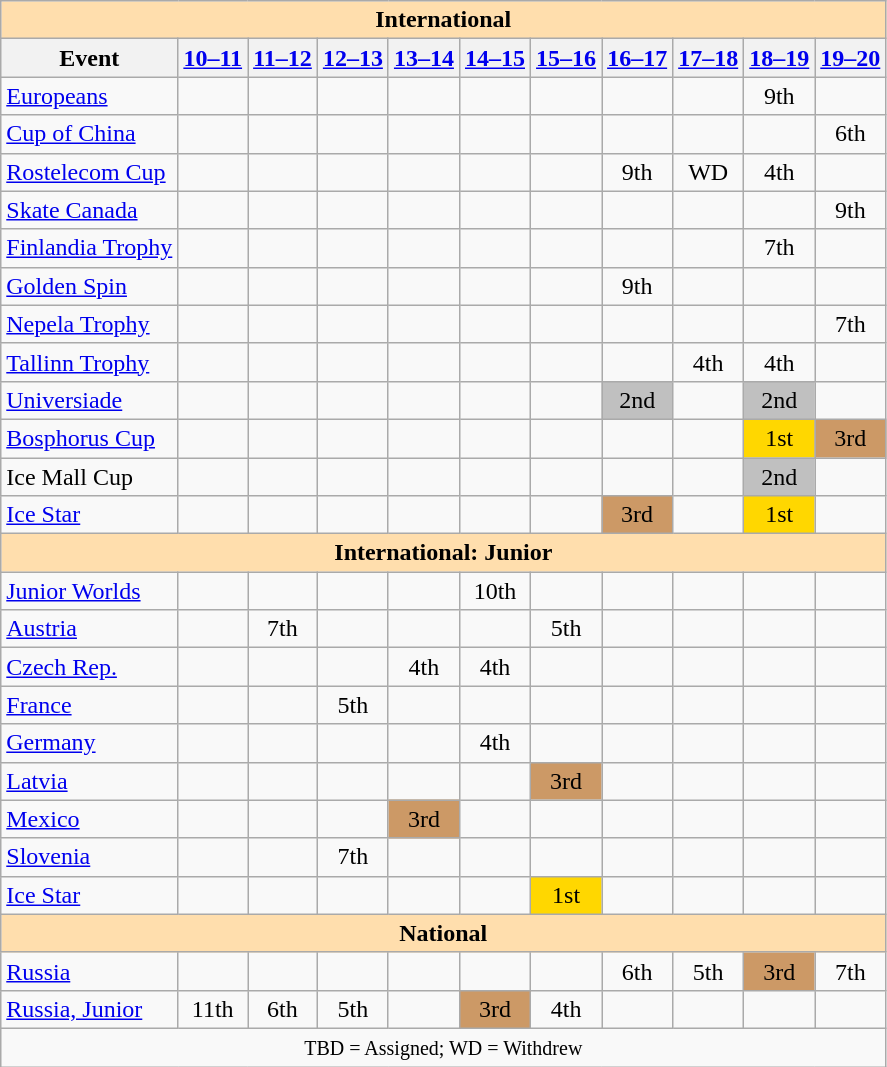<table class="wikitable" style="text-align:center">
<tr>
<th style="background-color: #ffdead; " colspan=11 align=center>International</th>
</tr>
<tr>
<th>Event</th>
<th><a href='#'>10–11</a></th>
<th><a href='#'>11–12</a></th>
<th><a href='#'>12–13</a></th>
<th><a href='#'>13–14</a></th>
<th><a href='#'>14–15</a></th>
<th><a href='#'>15–16</a></th>
<th><a href='#'>16–17</a></th>
<th><a href='#'>17–18</a></th>
<th><a href='#'>18–19</a></th>
<th><a href='#'>19–20</a></th>
</tr>
<tr>
<td align=left><a href='#'>Europeans</a></td>
<td></td>
<td></td>
<td></td>
<td></td>
<td></td>
<td></td>
<td></td>
<td></td>
<td>9th</td>
<td></td>
</tr>
<tr>
<td align=left> <a href='#'>Cup of China</a></td>
<td></td>
<td></td>
<td></td>
<td></td>
<td></td>
<td></td>
<td></td>
<td></td>
<td></td>
<td>6th</td>
</tr>
<tr>
<td align=left> <a href='#'>Rostelecom Cup</a></td>
<td></td>
<td></td>
<td></td>
<td></td>
<td></td>
<td></td>
<td>9th</td>
<td>WD</td>
<td>4th</td>
<td></td>
</tr>
<tr>
<td align=left> <a href='#'>Skate Canada</a></td>
<td></td>
<td></td>
<td></td>
<td></td>
<td></td>
<td></td>
<td></td>
<td></td>
<td></td>
<td>9th</td>
</tr>
<tr>
<td align=left> <a href='#'>Finlandia Trophy</a></td>
<td></td>
<td></td>
<td></td>
<td></td>
<td></td>
<td></td>
<td></td>
<td></td>
<td>7th</td>
<td></td>
</tr>
<tr>
<td align=left> <a href='#'>Golden Spin</a></td>
<td></td>
<td></td>
<td></td>
<td></td>
<td></td>
<td></td>
<td>9th</td>
<td></td>
<td></td>
<td></td>
</tr>
<tr>
<td align=left> <a href='#'>Nepela Trophy</a></td>
<td></td>
<td></td>
<td></td>
<td></td>
<td></td>
<td></td>
<td></td>
<td></td>
<td></td>
<td>7th</td>
</tr>
<tr>
<td align=left> <a href='#'>Tallinn Trophy</a></td>
<td></td>
<td></td>
<td></td>
<td></td>
<td></td>
<td></td>
<td></td>
<td>4th</td>
<td>4th</td>
<td></td>
</tr>
<tr>
<td align=left><a href='#'>Universiade</a></td>
<td></td>
<td></td>
<td></td>
<td></td>
<td></td>
<td></td>
<td bgcolor=silver>2nd</td>
<td></td>
<td bgcolor=silver>2nd</td>
<td></td>
</tr>
<tr>
<td align=left><a href='#'>Bosphorus Cup</a></td>
<td></td>
<td></td>
<td></td>
<td></td>
<td></td>
<td></td>
<td></td>
<td></td>
<td bgcolor=gold>1st</td>
<td bgcolor=cc9966>3rd</td>
</tr>
<tr>
<td align=left>Ice Mall Cup</td>
<td></td>
<td></td>
<td></td>
<td></td>
<td></td>
<td></td>
<td></td>
<td></td>
<td bgcolor=silver>2nd</td>
<td></td>
</tr>
<tr>
<td align=left><a href='#'>Ice Star</a></td>
<td></td>
<td></td>
<td></td>
<td></td>
<td></td>
<td></td>
<td bgcolor=cc9966>3rd</td>
<td></td>
<td bgcolor=gold>1st</td>
<td></td>
</tr>
<tr>
<th style="background-color: #ffdead; " colspan=11 align=center>International: Junior</th>
</tr>
<tr>
<td align=left><a href='#'>Junior Worlds</a></td>
<td></td>
<td></td>
<td></td>
<td></td>
<td>10th</td>
<td></td>
<td></td>
<td></td>
<td></td>
<td></td>
</tr>
<tr>
<td align=left> <a href='#'>Austria</a></td>
<td></td>
<td>7th</td>
<td></td>
<td></td>
<td></td>
<td>5th</td>
<td></td>
<td></td>
<td></td>
<td></td>
</tr>
<tr>
<td align=left> <a href='#'>Czech Rep.</a></td>
<td></td>
<td></td>
<td></td>
<td>4th</td>
<td>4th</td>
<td></td>
<td></td>
<td></td>
<td></td>
<td></td>
</tr>
<tr>
<td align=left> <a href='#'>France</a></td>
<td></td>
<td></td>
<td>5th</td>
<td></td>
<td></td>
<td></td>
<td></td>
<td></td>
<td></td>
<td></td>
</tr>
<tr>
<td align=left> <a href='#'>Germany</a></td>
<td></td>
<td></td>
<td></td>
<td></td>
<td>4th</td>
<td></td>
<td></td>
<td></td>
<td></td>
<td></td>
</tr>
<tr>
<td align=left> <a href='#'>Latvia</a></td>
<td></td>
<td></td>
<td></td>
<td></td>
<td></td>
<td bgcolor=cc9966>3rd</td>
<td></td>
<td></td>
<td></td>
<td></td>
</tr>
<tr>
<td align=left> <a href='#'>Mexico</a></td>
<td></td>
<td></td>
<td></td>
<td bgcolor=cc9966>3rd</td>
<td></td>
<td></td>
<td></td>
<td></td>
<td></td>
<td></td>
</tr>
<tr>
<td align=left> <a href='#'>Slovenia</a></td>
<td></td>
<td></td>
<td>7th</td>
<td></td>
<td></td>
<td></td>
<td></td>
<td></td>
<td></td>
<td></td>
</tr>
<tr>
<td align=left><a href='#'>Ice Star</a></td>
<td></td>
<td></td>
<td></td>
<td></td>
<td></td>
<td bgcolor=gold>1st</td>
<td></td>
<td></td>
<td></td>
<td></td>
</tr>
<tr>
<th style="background-color: #ffdead; " colspan=11 align=center>National</th>
</tr>
<tr>
<td align=left><a href='#'>Russia</a></td>
<td></td>
<td></td>
<td></td>
<td></td>
<td></td>
<td></td>
<td>6th</td>
<td>5th</td>
<td bgcolor=cc9966>3rd</td>
<td>7th</td>
</tr>
<tr>
<td align=left><a href='#'>Russia, Junior</a></td>
<td>11th</td>
<td>6th</td>
<td>5th</td>
<td></td>
<td bgcolor=cc9966>3rd</td>
<td>4th</td>
<td></td>
<td></td>
<td></td>
<td></td>
</tr>
<tr>
<td colspan=11 align=center><small> TBD = Assigned; WD = Withdrew </small></td>
</tr>
</table>
